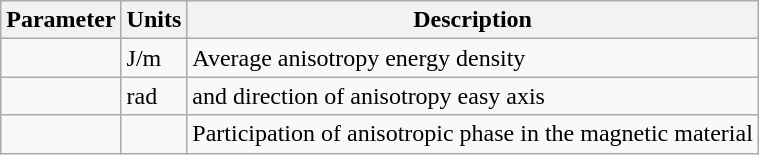<table class="wikitable">
<tr>
<th>Parameter</th>
<th>Units</th>
<th>Description</th>
</tr>
<tr>
<td></td>
<td>J/m</td>
<td>Average anisotropy energy density</td>
</tr>
<tr>
<td></td>
<td>rad</td>
<td> and direction of anisotropy easy axis</td>
</tr>
<tr>
<td></td>
<td></td>
<td>Participation of anisotropic phase in the magnetic material</td>
</tr>
</table>
